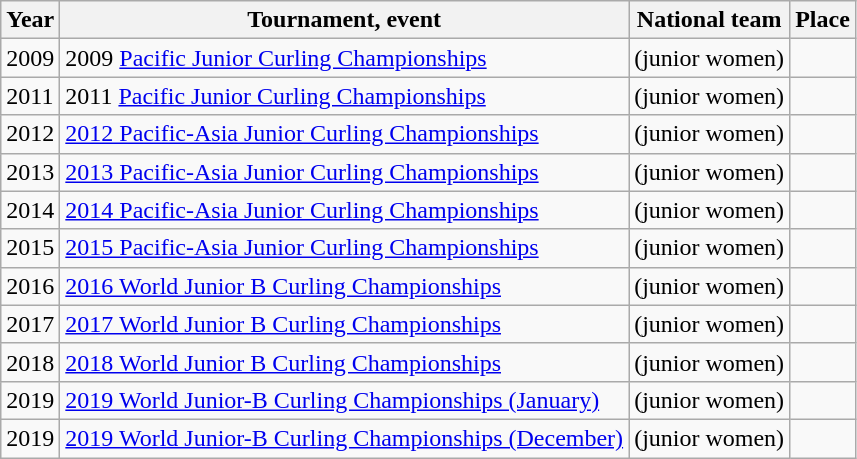<table class="wikitable">
<tr>
<th scope="col">Year</th>
<th scope="col">Tournament, event</th>
<th scope="col">National team</th>
<th scope="col">Place</th>
</tr>
<tr>
<td>2009</td>
<td>2009 <a href='#'>Pacific Junior Curling Championships</a></td>
<td> (junior women)</td>
<td></td>
</tr>
<tr>
<td>2011</td>
<td>2011 <a href='#'>Pacific Junior Curling Championships</a></td>
<td> (junior women)</td>
<td></td>
</tr>
<tr>
<td>2012</td>
<td><a href='#'>2012 Pacific-Asia Junior Curling Championships</a></td>
<td> (junior women)</td>
<td></td>
</tr>
<tr>
<td>2013</td>
<td><a href='#'>2013 Pacific-Asia Junior Curling Championships</a></td>
<td> (junior women)</td>
<td></td>
</tr>
<tr>
<td>2014</td>
<td><a href='#'>2014 Pacific-Asia Junior Curling Championships</a></td>
<td> (junior women)</td>
<td></td>
</tr>
<tr>
<td>2015</td>
<td><a href='#'>2015 Pacific-Asia Junior Curling Championships</a></td>
<td> (junior women)</td>
<td></td>
</tr>
<tr>
<td>2016</td>
<td><a href='#'>2016 World Junior B Curling Championships</a></td>
<td> (junior women)</td>
<td></td>
</tr>
<tr>
<td>2017</td>
<td><a href='#'>2017 World Junior B Curling Championships</a></td>
<td> (junior women)</td>
<td></td>
</tr>
<tr>
<td>2018</td>
<td><a href='#'>2018 World Junior B Curling Championships</a></td>
<td> (junior women)</td>
<td></td>
</tr>
<tr>
<td>2019</td>
<td><a href='#'>2019 World Junior-B Curling Championships (January)</a></td>
<td> (junior women)</td>
<td></td>
</tr>
<tr>
<td>2019</td>
<td><a href='#'>2019 World Junior-B Curling Championships (December)</a></td>
<td> (junior women)</td>
<td></td>
</tr>
</table>
